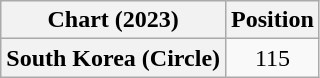<table class="wikitable plainrowheaders" style="text-align:center">
<tr>
<th scope="col">Chart (2023)</th>
<th scope="col">Position</th>
</tr>
<tr>
<th scope="row">South Korea (Circle)</th>
<td>115</td>
</tr>
</table>
